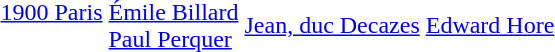<table>
<tr>
<td><a href='#'> 1900 Paris</a> <br></td>
<td><br><a href='#'>Émile Billard</a><br><a href='#'>Paul Perquer</a></td>
<td><br><a href='#'>Jean, duc Decazes</a></td>
<td><br><a href='#'>Edward Hore</a></td>
</tr>
</table>
